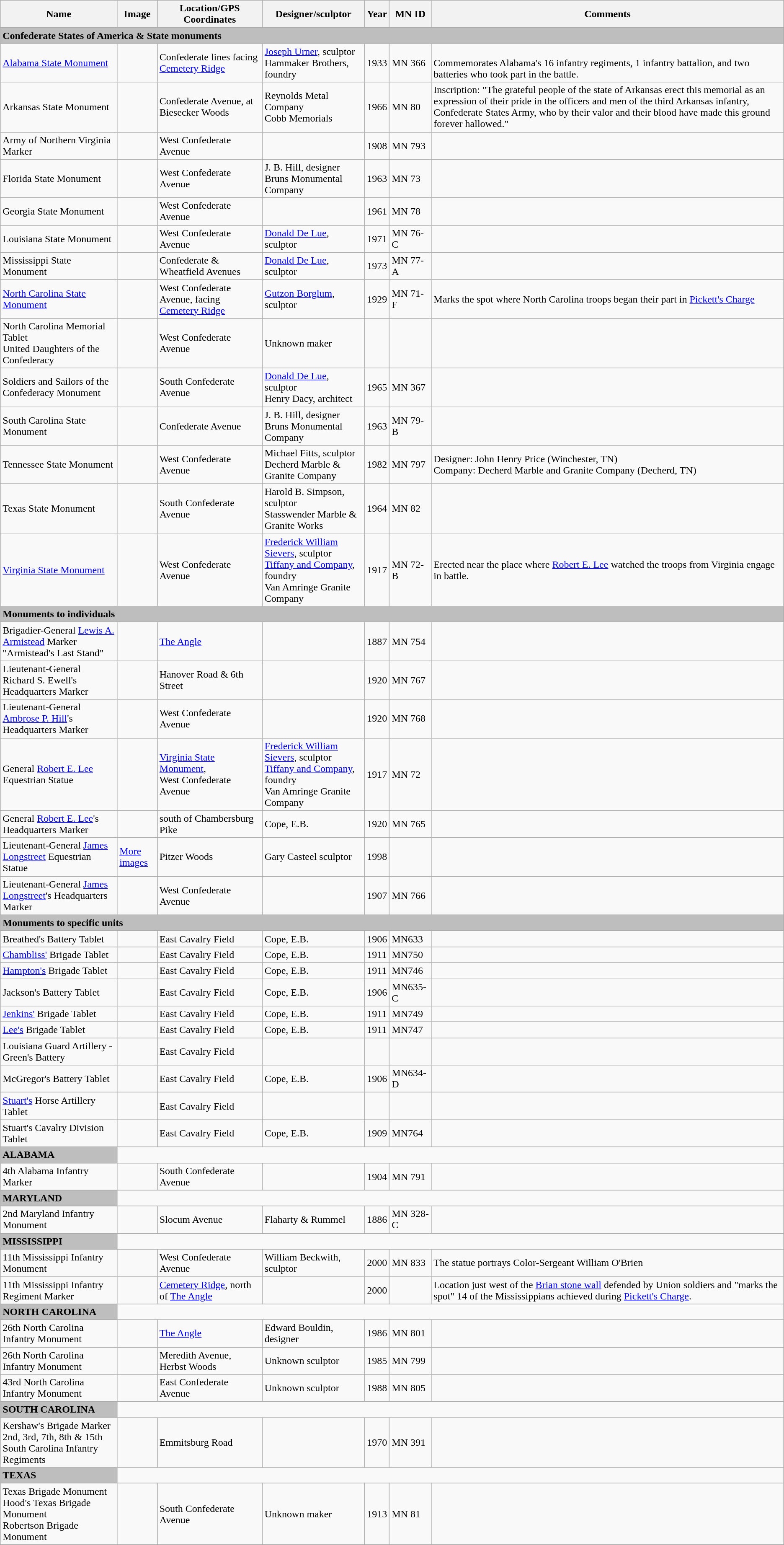<table class="wikitable sortable">
<tr>
<th> Name</th>
<th>Image</th>
<th>Location/GPS Coordinates</th>
<th>Designer/sculptor</th>
<th>Year</th>
<th>MN ID</th>
<th>Comments</th>
</tr>
<tr>
<td colspan="7" style="background:#BEBEBE"><strong>Confederate States of America & State monuments</strong></td>
</tr>
<tr>
<td><a href='#'>Alabama State Monument</a></td>
<td></td>
<td>Confederate lines facing <a href='#'>Cemetery Ridge</a><br><small></small></td>
<td><a href='#'>Joseph Urner</a>, sculptor<br>Hammaker Brothers, foundry</td>
<td>1933</td>
<td>MN 366</td>
<td><br>Commemorates Alabama's 16 infantry regiments, 1 infantry battalion, and two batteries who took part in the battle.</td>
</tr>
<tr>
<td>Arkansas State Monument</td>
<td></td>
<td>Confederate Avenue, at Biesecker Woods<br><small></small></td>
<td>Reynolds Metal Company<br>Cobb Memorials</td>
<td>1966</td>
<td>MN 80</td>
<td>Inscription: "The grateful people of the state of Arkansas erect this memorial as an expression of their pride in the officers and men of the third Arkansas infantry, Confederate States Army, who by their valor and their blood have made this ground forever hallowed."</td>
</tr>
<tr>
<td>Army of Northern Virginia Marker</td>
<td></td>
<td>West Confederate Avenue</td>
<td></td>
<td>1908</td>
<td>MN 793</td>
<td></td>
</tr>
<tr>
<td>Florida State Monument</td>
<td></td>
<td>West Confederate Avenue<br><small></small></td>
<td>J. B. Hill, designer<br>Bruns Monumental Company</td>
<td>1963</td>
<td>MN 73</td>
<td></td>
</tr>
<tr>
<td>Georgia State Monument</td>
<td></td>
<td>West Confederate Avenue<br><small></small></td>
<td></td>
<td>1961</td>
<td>MN 78</td>
<td></td>
</tr>
<tr>
<td>Louisiana State Monument</td>
<td></td>
<td>West Confederate Avenue<br><small></small></td>
<td><a href='#'>Donald De Lue</a>, sculptor</td>
<td>1971</td>
<td>MN 76-C</td>
<td></td>
</tr>
<tr>
<td>Mississippi State Monument</td>
<td></td>
<td>Confederate & Wheatfield Avenues<br><small></small></td>
<td><a href='#'>Donald De Lue</a>, sculptor</td>
<td>1973</td>
<td>MN 77-A</td>
<td></td>
</tr>
<tr>
<td><a href='#'>North Carolina State Monument</a></td>
<td></td>
<td>West Confederate Avenue, facing <a href='#'>Cemetery Ridge</a><br><small></small></td>
<td><a href='#'>Gutzon Borglum</a>, sculptor</td>
<td>1929</td>
<td>MN 71-F</td>
<td>Marks the spot where North Carolina troops began their part in <a href='#'>Pickett's Charge</a></td>
</tr>
<tr>
<td>North Carolina Memorial Tablet<br>United Daughters of the Confederacy</td>
<td></td>
<td>West Confederate Avenue<br><small></small></td>
<td>Unknown maker</td>
<td></td>
<td></td>
<td></td>
</tr>
<tr>
<td>Soldiers and Sailors of the Confederacy Monument</td>
<td></td>
<td>South Confederate Avenue<br><small></small></td>
<td><a href='#'>Donald De Lue</a>, sculptor<br>Henry Dacy, architect</td>
<td>1965</td>
<td>MN 367</td>
<td>  </td>
</tr>
<tr>
<td>South Carolina State Monument</td>
<td></td>
<td>Confederate Avenue<br><small></small></td>
<td>J. B. Hill, designer<br>Bruns Monumental Company</td>
<td>1963</td>
<td>MN 79-B</td>
<td></td>
</tr>
<tr>
<td>Tennessee State Monument</td>
<td></td>
<td>West Confederate Avenue<br><small></small></td>
<td>Michael Fitts, sculptor<br>Decherd Marble & Granite Company</td>
<td>1982</td>
<td>MN 797</td>
<td>Designer:  John Henry Price (Winchester, TN)<br>Company: Decherd Marble and Granite Company (Decherd, TN)</td>
</tr>
<tr>
<td>Texas State Monument</td>
<td></td>
<td>South Confederate Avenue<br><small></small></td>
<td>Harold B. Simpson, sculptor<br>Stasswender Marble & Granite Works</td>
<td>1964</td>
<td>MN 82</td>
<td></td>
</tr>
<tr>
<td><a href='#'>Virginia State Monument</a></td>
<td></td>
<td>West Confederate Avenue<br><small></small></td>
<td><a href='#'>Frederick William Sievers</a>, sculptor<br><a href='#'>Tiffany and Company</a>, foundry<br>Van Amringe Granite Company</td>
<td>1917</td>
<td>MN 72-B</td>
<td>Erected near the place where <a href='#'>Robert E. Lee</a> watched the troops from Virginia engage in battle.</td>
</tr>
<tr>
<td colspan="7" style="background:#BEBEBE"><strong>Monuments to individuals</strong></td>
</tr>
<tr>
<td>Brigadier-General <a href='#'>Lewis A. Armistead</a> Marker<br>"Armistead's Last Stand"</td>
<td></td>
<td><a href='#'>The Angle</a><br><small></small></td>
<td></td>
<td>1887</td>
<td>MN 754</td>
<td></td>
</tr>
<tr>
<td>Lieutenant-General Richard S. Ewell's Headquarters Marker</td>
<td></td>
<td>Hanover Road & 6th Street<br><small></small></td>
<td></td>
<td>1920</td>
<td>MN 767</td>
<td></td>
</tr>
<tr>
<td>Lieutenant-General <a href='#'>Ambrose P. Hill</a>'s Headquarters Marker</td>
<td></td>
<td>West Confederate Avenue<br><small></small></td>
<td></td>
<td>1920</td>
<td>MN 768</td>
<td></td>
</tr>
<tr>
<td>General <a href='#'>Robert E. Lee</a> Equestrian Statue</td>
<td></td>
<td><a href='#'>Virginia State Monument</a>,<br>West Confederate Avenue<br><small></small></td>
<td><a href='#'>Frederick William Sievers</a>, sculptor<br><a href='#'>Tiffany and Company</a>, foundry<br>Van Amringe Granite Company</td>
<td>1917</td>
<td>MN 72</td>
<td></td>
</tr>
<tr>
<td>General <a href='#'>Robert E. Lee</a>'s Headquarters Marker</td>
<td></td>
<td>south of Chambersburg Pike<br><small></small></td>
<td>Cope, E.B.</td>
<td>1920</td>
<td>MN 765</td>
<td></td>
</tr>
<tr>
<td>Lieutenant-General <a href='#'>James Longstreet</a> Equestrian Statue</td>
<td><a href='#'>More images</a></td>
<td>Pitzer Woods<br><small></small></td>
<td>Gary Casteel sculptor</td>
<td>1998</td>
<td></td>
<td></td>
</tr>
<tr>
<td>Lieutenant-General <a href='#'>James Longstreet</a>'s Headquarters Marker</td>
<td></td>
<td>West Confederate Avenue<br><small></small></td>
<td></td>
<td>1907</td>
<td>MN 766</td>
<td></td>
</tr>
<tr>
<td colspan="7" style="background:#BEBEBE"><strong>Monuments to specific units</strong></td>
</tr>
<tr>
<td>Breathed's Battery Tablet</td>
<td></td>
<td>East Cavalry Field<br><small></small></td>
<td>Cope, E.B.</td>
<td>1906</td>
<td>MN633</td>
<td></td>
</tr>
<tr>
<td><a href='#'>Chambliss'</a> Brigade Tablet</td>
<td></td>
<td>East Cavalry Field<br><small></small></td>
<td>Cope, E.B.</td>
<td>1911</td>
<td>MN750</td>
<td></td>
</tr>
<tr>
<td><a href='#'>Hampton's</a> Brigade Tablet</td>
<td></td>
<td>East Cavalry Field<br><small></small></td>
<td>Cope, E.B.</td>
<td>1911</td>
<td>MN746</td>
<td></td>
</tr>
<tr>
<td>Jackson's Battery Tablet</td>
<td></td>
<td>East Cavalry Field<br><small></small></td>
<td>Cope, E.B.</td>
<td>1906</td>
<td>MN635-C</td>
<td></td>
</tr>
<tr>
<td><a href='#'>Jenkins'</a> Brigade Tablet</td>
<td></td>
<td>East Cavalry Field<br><small></small></td>
<td>Cope, E.B.</td>
<td>1911</td>
<td>MN749</td>
<td></td>
</tr>
<tr>
<td><a href='#'>Lee's</a> Brigade Tablet</td>
<td></td>
<td>East Cavalry Field<br><small></small></td>
<td>Cope, E.B.</td>
<td>1911</td>
<td>MN747</td>
<td></td>
</tr>
<tr>
<td>Louisiana Guard Artillery - Green's Battery</td>
<td></td>
<td>East Cavalry Field<br><small></small></td>
<td></td>
<td></td>
<td></td>
<td></td>
</tr>
<tr>
<td>McGregor's Battery Tablet</td>
<td></td>
<td>East Cavalry Field<br><small></small></td>
<td>Cope, E.B.</td>
<td>1906</td>
<td>MN634-D</td>
<td></td>
</tr>
<tr>
<td><a href='#'>Stuart's</a> Horse Artillery Tablet</td>
<td></td>
<td>East Cavalry Field<br><small></small></td>
<td></td>
<td></td>
<td></td>
<td></td>
</tr>
<tr>
<td>Stuart's Cavalry Division Tablet</td>
<td></td>
<td>East Cavalry Field<br><small></small></td>
<td>Cope, E.B.</td>
<td>1909</td>
<td>MN764</td>
<td></td>
</tr>
<tr>
<td style="background:#BEBEBE"><strong>ALABAMA</strong></td>
</tr>
<tr>
<td>4th Alabama Infantry Marker</td>
<td></td>
<td>South Confederate Avenue<br><small></small></td>
<td></td>
<td>1904</td>
<td>MN 791</td>
<td></td>
</tr>
<tr>
<td style="background:#BEBEBE"><strong>MARYLAND</strong></td>
</tr>
<tr>
<td>2nd Maryland Infantry Monument</td>
<td></td>
<td>Slocum Avenue<br><small></small></td>
<td>Flaharty & Rummel</td>
<td>1886</td>
<td>MN 328-C</td>
<td></td>
</tr>
<tr>
<td style="background:#BEBEBE"><strong>MISSISSIPPI</strong></td>
</tr>
<tr>
<td>11th Mississippi Infantry Monument</td>
<td></td>
<td>West Confederate Avenue<br><small></small></td>
<td>William Beckwith, sculptor</td>
<td>2000</td>
<td>MN 833</td>
<td>The statue portrays Color-Sergeant William O'Brien</td>
</tr>
<tr>
<td>11th Mississippi Infantry Regiment Marker</td>
<td></td>
<td><a href='#'>Cemetery Ridge</a>, north of <a href='#'>The Angle</a><br><small></small></td>
<td></td>
<td>2000</td>
<td></td>
<td>Location just west of the <a href='#'>Brian stone wall</a> defended by Union soldiers and "marks the spot" 14 of the Mississippians achieved during <a href='#'>Pickett's Charge</a>.</td>
</tr>
<tr>
<td style="background:#BEBEBE"><strong>NORTH CAROLINA</strong></td>
</tr>
<tr>
<td>26th North Carolina Infantry Monument</td>
<td></td>
<td><a href='#'>The Angle</a><br><small></small></td>
<td>Edward Bouldin, designer</td>
<td>1986</td>
<td>MN 801</td>
<td></td>
</tr>
<tr>
<td>26th North Carolina Infantry Monument</td>
<td></td>
<td>Meredith Avenue, Herbst Woods<br><small></small></td>
<td>Unknown sculptor</td>
<td>1985</td>
<td>MN 799</td>
<td></td>
</tr>
<tr>
<td>43rd North Carolina Infantry Monument</td>
<td></td>
<td>East Confederate Avenue<br><small></small></td>
<td>Unknown sculptor</td>
<td>1988</td>
<td>MN 805</td>
<td></td>
</tr>
<tr>
<td style="background:#BEBEBE"><strong>SOUTH CAROLINA</strong></td>
</tr>
<tr>
<td>Kershaw's Brigade Marker<br>2nd, 3rd, 7th, 8th & 15th South Carolina Infantry Regiments</td>
<td></td>
<td>Emmitsburg Road<br><small></small></td>
<td></td>
<td>1970</td>
<td>MN 391</td>
<td></td>
</tr>
<tr>
<td style="background:#BEBEBE"><strong>TEXAS</strong></td>
</tr>
<tr>
<td>Texas Brigade Monument<br>Hood's Texas Brigade Monument<br>Robertson Brigade Monument</td>
<td></td>
<td>South Confederate Avenue<br><small></small></td>
<td>Unknown maker</td>
<td>1913</td>
<td>MN 81</td>
<td></td>
</tr>
<tr>
</tr>
</table>
